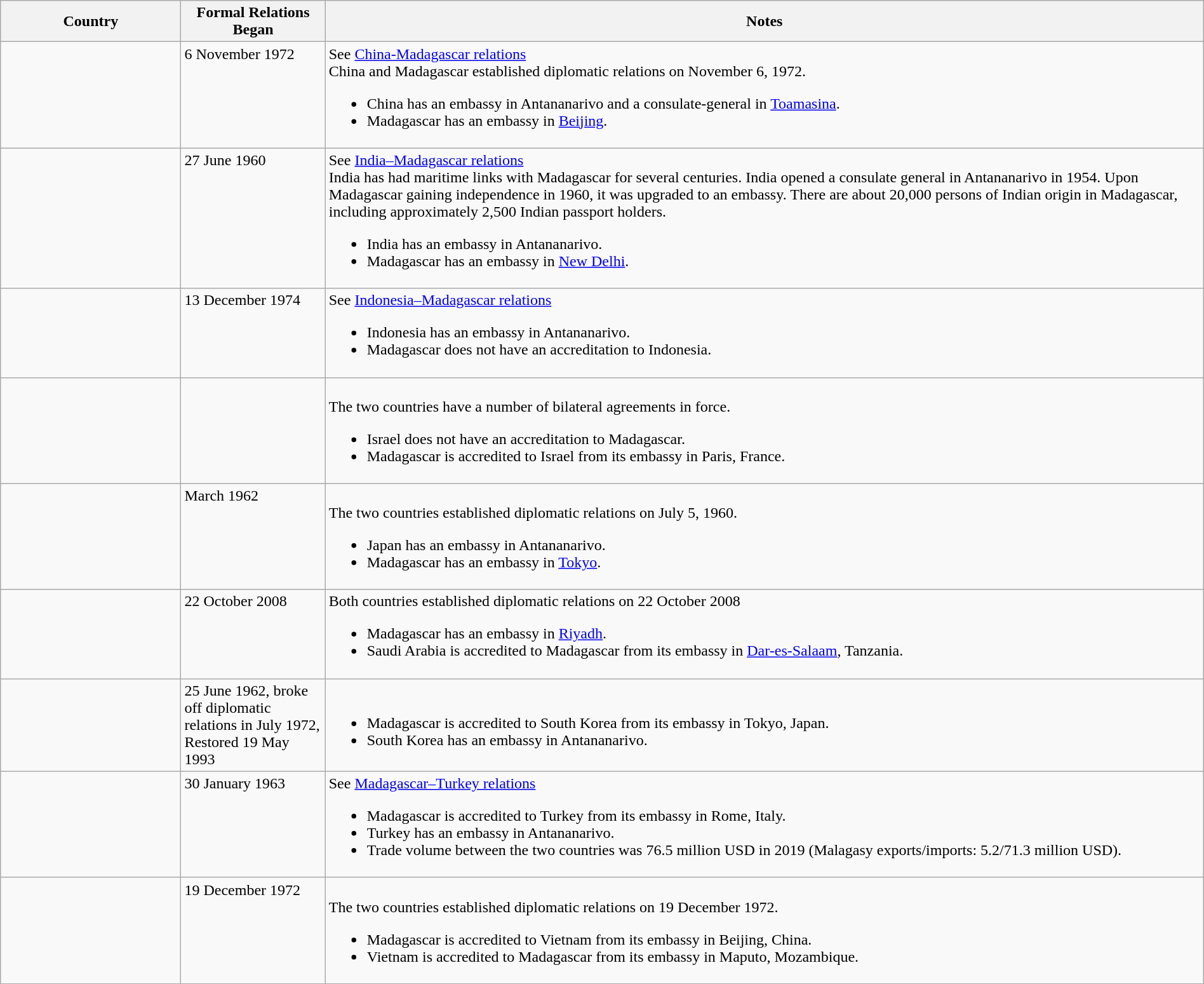<table class="wikitable sortable" style="width:100%; margin:auto;">
<tr>
<th style="width:15%;">Country</th>
<th style="width:12%;">Formal Relations Began</th>
<th>Notes</th>
</tr>
<tr valign="top">
<td></td>
<td>6 November 1972</td>
<td>See <a href='#'>China-Madagascar relations</a><br>China and Madagascar established diplomatic relations on November 6, 1972.<ul><li>China has an embassy in Antananarivo and a consulate-general in <a href='#'>Toamasina</a>.</li><li>Madagascar has an embassy in <a href='#'>Beijing</a>.</li></ul></td>
</tr>
<tr valign="top">
<td></td>
<td>27 June 1960</td>
<td>See <a href='#'>India–Madagascar relations</a><br>India has had maritime links with Madagascar for several centuries. India opened a consulate general in Antananarivo in 1954. Upon Madagascar gaining independence in 1960, it was upgraded to an embassy. There are about 20,000 persons of Indian origin in Madagascar, including approximately 2,500 Indian passport holders.<ul><li>India has an embassy in Antananarivo.</li><li>Madagascar has an embassy in <a href='#'>New Delhi</a>.</li></ul></td>
</tr>
<tr valign="top">
<td></td>
<td>13 December 1974</td>
<td>See <a href='#'>Indonesia–Madagascar relations</a><br><ul><li>Indonesia has an embassy in Antananarivo.</li><li>Madagascar does not have an accreditation to Indonesia.</li></ul></td>
</tr>
<tr valign="top">
<td></td>
<td></td>
<td><br>The two countries have a number of bilateral agreements in force.<ul><li>Israel does not have an accreditation to Madagascar.</li><li>Madagascar is accredited to Israel from its embassy in Paris, France.</li></ul></td>
</tr>
<tr valign="top">
<td></td>
<td>March 1962</td>
<td><br>The two countries established diplomatic relations on July 5, 1960.<ul><li>Japan has an embassy in Antananarivo.</li><li>Madagascar has an embassy in <a href='#'>Tokyo</a>.</li></ul></td>
</tr>
<tr valign="top">
<td></td>
<td>22 October 2008</td>
<td>Both countries established diplomatic relations on 22 October 2008<br><ul><li>Madagascar has an embassy in <a href='#'>Riyadh</a>.</li><li>Saudi Arabia is accredited to Madagascar from its embassy in <a href='#'>Dar-es-Salaam</a>, Tanzania.</li></ul></td>
</tr>
<tr valign="top">
<td></td>
<td>25 June 1962, broke off diplomatic relations in July 1972, Restored 19 May 1993</td>
<td><br><ul><li>Madagascar is accredited to South Korea from its embassy in Tokyo, Japan.</li><li>South Korea has an embassy in Antananarivo.</li></ul></td>
</tr>
<tr valign="top">
<td></td>
<td>30 January 1963</td>
<td>See <a href='#'>Madagascar–Turkey relations</a><br><ul><li>Madagascar is accredited to Turkey from its embassy in Rome, Italy.</li><li>Turkey has an embassy in Antananarivo.</li><li>Trade volume between the two countries was 76.5 million USD in 2019 (Malagasy exports/imports: 5.2/71.3 million USD).</li></ul></td>
</tr>
<tr valign="top">
<td></td>
<td>19 December 1972</td>
<td><br>The two countries established diplomatic relations on 19 December 1972.<ul><li>Madagascar is accredited to Vietnam from its embassy in Beijing, China.</li><li>Vietnam is accredited to Madagascar from its embassy in Maputo, Mozambique.</li></ul></td>
</tr>
</table>
